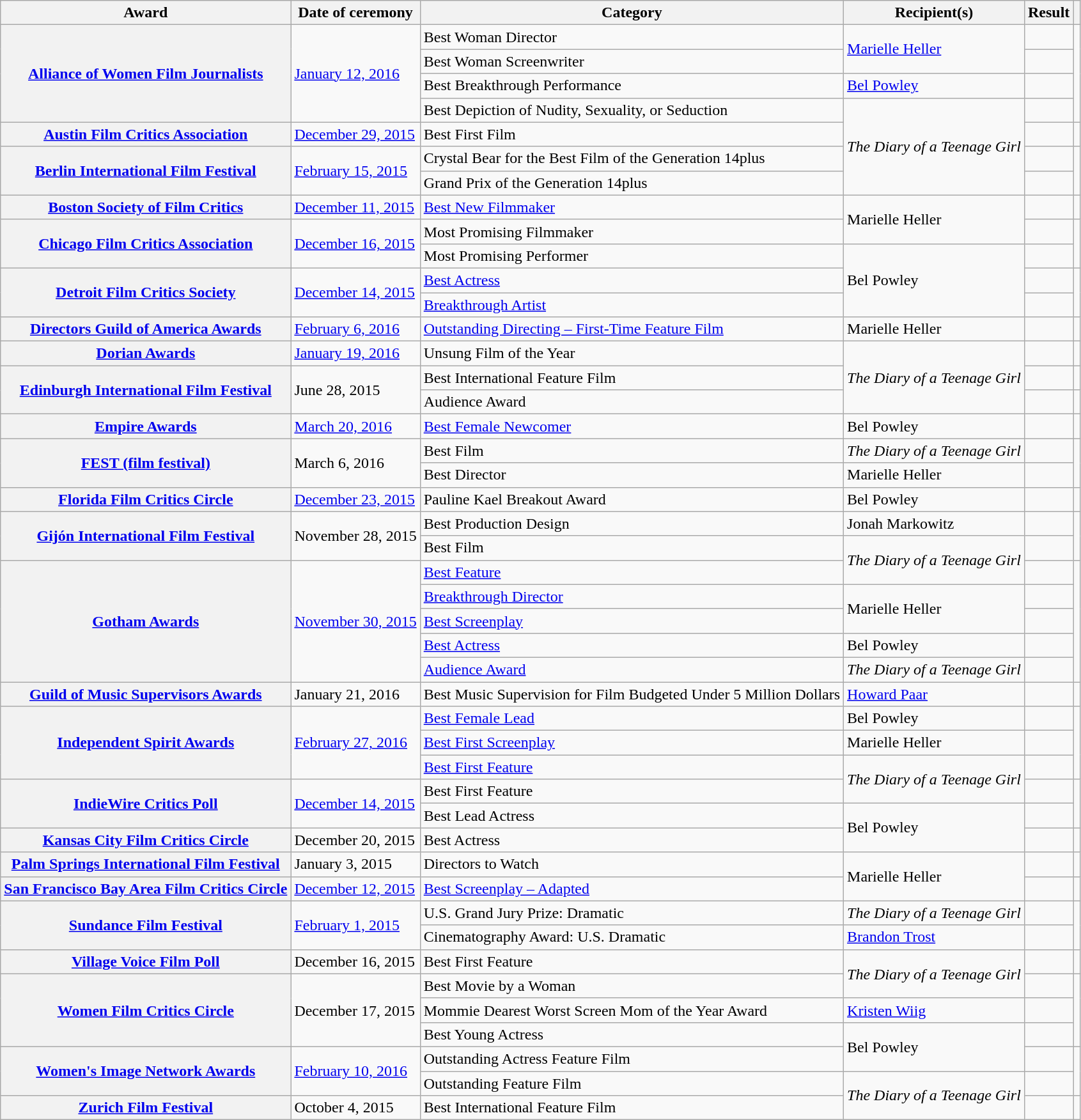<table class="wikitable sortable plainrowheaders">
<tr>
<th scope="col">Award</th>
<th scope="col">Date of ceremony</th>
<th scope="col">Category</th>
<th scope="col">Recipient(s)</th>
<th>Result</th>
<th class="unsortable" scope="col"></th>
</tr>
<tr>
<th rowspan="4" scope="row"><a href='#'>Alliance of Women Film Journalists</a></th>
<td rowspan="4"><a href='#'>January 12, 2016</a></td>
<td>Best Woman Director</td>
<td rowspan="2"><a href='#'>Marielle Heller</a></td>
<td></td>
<td rowspan="4"></td>
</tr>
<tr>
<td>Best Woman Screenwriter</td>
<td></td>
</tr>
<tr>
<td>Best Breakthrough Performance</td>
<td><a href='#'>Bel Powley</a></td>
<td></td>
</tr>
<tr>
<td>Best Depiction of Nudity, Sexuality, or Seduction</td>
<td rowspan="4"><em>The Diary of a Teenage Girl</em></td>
<td></td>
</tr>
<tr>
<th scope="row"><a href='#'>Austin Film Critics Association</a></th>
<td><a href='#'>December 29, 2015</a></td>
<td>Best First Film</td>
<td></td>
<td></td>
</tr>
<tr>
<th rowspan="2" scope="row"><a href='#'>Berlin International Film Festival</a></th>
<td rowspan="2"><a href='#'>February 15, 2015</a></td>
<td>Crystal Bear for the Best Film of the Generation 14plus</td>
<td></td>
<td rowspan="2"></td>
</tr>
<tr>
<td>Grand Prix of the Generation 14plus</td>
<td></td>
</tr>
<tr>
<th scope="row"><a href='#'>Boston Society of Film Critics</a></th>
<td><a href='#'>December 11, 2015</a></td>
<td><a href='#'>Best New Filmmaker</a></td>
<td rowspan="2">Marielle Heller</td>
<td></td>
<td></td>
</tr>
<tr>
<th rowspan="2" scope="row"><a href='#'>Chicago Film Critics Association</a></th>
<td rowspan="2"><a href='#'>December 16, 2015</a></td>
<td>Most Promising Filmmaker</td>
<td></td>
<td rowspan="2"></td>
</tr>
<tr>
<td>Most Promising Performer</td>
<td rowspan="3">Bel Powley</td>
<td></td>
</tr>
<tr>
<th rowspan="2" scope="row"><a href='#'>Detroit Film Critics Society</a></th>
<td rowspan="2"><a href='#'>December 14, 2015</a></td>
<td><a href='#'>Best Actress</a></td>
<td></td>
<td rowspan="2"></td>
</tr>
<tr>
<td><a href='#'>Breakthrough Artist</a></td>
<td></td>
</tr>
<tr>
<th scope="row"><a href='#'>Directors Guild of America Awards</a></th>
<td><a href='#'>February 6, 2016</a></td>
<td><a href='#'>Outstanding Directing – First-Time Feature Film</a></td>
<td>Marielle Heller</td>
<td></td>
<td></td>
</tr>
<tr>
<th scope="row"><a href='#'>Dorian Awards</a></th>
<td><a href='#'>January 19, 2016</a></td>
<td>Unsung Film of the Year</td>
<td rowspan="3"><em>The Diary of a Teenage Girl</em></td>
<td></td>
<td></td>
</tr>
<tr>
<th rowspan="2" scope="row"><a href='#'>Edinburgh International Film Festival</a></th>
<td rowspan="2">June 28, 2015</td>
<td>Best International Feature Film</td>
<td></td>
<td></td>
</tr>
<tr>
<td>Audience Award</td>
<td></td>
<td></td>
</tr>
<tr>
<th scope="row"><a href='#'>Empire Awards</a></th>
<td><a href='#'>March 20, 2016</a></td>
<td><a href='#'>Best Female Newcomer</a></td>
<td>Bel Powley</td>
<td></td>
<td></td>
</tr>
<tr>
<th rowspan="2" scope="row"><a href='#'>FEST (film festival)</a></th>
<td rowspan="2">March 6, 2016</td>
<td>Best Film</td>
<td><em>The Diary of a Teenage Girl</em></td>
<td></td>
<td rowspan="2"></td>
</tr>
<tr>
<td>Best Director</td>
<td>Marielle Heller</td>
<td></td>
</tr>
<tr>
<th scope="row"><a href='#'>Florida Film Critics Circle</a></th>
<td><a href='#'>December 23, 2015</a></td>
<td>Pauline Kael Breakout Award</td>
<td>Bel Powley</td>
<td></td>
<td></td>
</tr>
<tr>
<th rowspan="2" scope="row"><a href='#'>Gijón International Film Festival</a></th>
<td rowspan="2">November 28, 2015</td>
<td>Best Production Design</td>
<td>Jonah Markowitz</td>
<td></td>
<td rowspan="2"></td>
</tr>
<tr>
<td>Best Film</td>
<td rowspan="2"><em>The Diary of a Teenage Girl</em></td>
<td></td>
</tr>
<tr>
<th rowspan="5" scope="row"><a href='#'>Gotham Awards</a></th>
<td rowspan="5"><a href='#'>November 30, 2015</a></td>
<td><a href='#'>Best Feature</a></td>
<td></td>
<td rowspan="5"></td>
</tr>
<tr>
<td><a href='#'>Breakthrough Director</a></td>
<td rowspan="2">Marielle Heller</td>
<td></td>
</tr>
<tr>
<td><a href='#'>Best Screenplay</a></td>
<td></td>
</tr>
<tr>
<td><a href='#'>Best Actress</a></td>
<td>Bel Powley</td>
<td></td>
</tr>
<tr>
<td><a href='#'>Audience Award</a></td>
<td><em>The Diary of a Teenage Girl</em></td>
<td></td>
</tr>
<tr>
<th scope="row"><a href='#'>Guild of Music Supervisors Awards</a></th>
<td>January 21, 2016</td>
<td>Best Music Supervision for Film Budgeted Under 5 Million Dollars</td>
<td><a href='#'>Howard Paar</a></td>
<td></td>
<td></td>
</tr>
<tr>
<th rowspan="3" scope="row"><a href='#'>Independent Spirit Awards</a></th>
<td rowspan="3"><a href='#'>February 27, 2016</a></td>
<td><a href='#'>Best Female Lead</a></td>
<td>Bel Powley</td>
<td></td>
<td rowspan="3"></td>
</tr>
<tr>
<td><a href='#'>Best First Screenplay</a></td>
<td>Marielle Heller</td>
<td></td>
</tr>
<tr>
<td><a href='#'>Best First Feature</a></td>
<td rowspan="2"><em>The Diary of a Teenage Girl</em></td>
<td></td>
</tr>
<tr>
<th rowspan="2" scope="row"><a href='#'>IndieWire Critics Poll</a></th>
<td rowspan="2"><a href='#'>December 14, 2015</a></td>
<td>Best First Feature</td>
<td></td>
<td rowspan="2"></td>
</tr>
<tr>
<td>Best Lead Actress</td>
<td rowspan="2">Bel Powley</td>
<td></td>
</tr>
<tr>
<th scope="row"><a href='#'>Kansas City Film Critics Circle</a></th>
<td>December 20, 2015</td>
<td>Best Actress</td>
<td></td>
<td></td>
</tr>
<tr>
<th scope="row"><a href='#'>Palm Springs International Film Festival</a></th>
<td>January 3, 2015</td>
<td>Directors to Watch</td>
<td rowspan="2">Marielle Heller</td>
<td></td>
<td></td>
</tr>
<tr>
<th scope="row"><a href='#'>San Francisco Bay Area Film Critics Circle</a></th>
<td><a href='#'>December 12, 2015</a></td>
<td><a href='#'>Best Screenplay – Adapted</a></td>
<td></td>
<td></td>
</tr>
<tr>
<th rowspan="2" scope="row"><a href='#'>Sundance Film Festival</a></th>
<td rowspan="2"><a href='#'>February 1, 2015</a></td>
<td>U.S. Grand Jury Prize: Dramatic</td>
<td><em>The Diary of a Teenage Girl</em></td>
<td></td>
<td rowspan="2"></td>
</tr>
<tr>
<td>Cinematography Award: U.S. Dramatic</td>
<td><a href='#'>Brandon Trost</a></td>
<td></td>
</tr>
<tr>
<th scope="row"><a href='#'>Village Voice Film Poll</a></th>
<td>December 16, 2015</td>
<td>Best First Feature</td>
<td rowspan="2"><em>The Diary of a Teenage Girl</em></td>
<td></td>
<td></td>
</tr>
<tr>
<th rowspan="3" scope="row"><a href='#'>Women Film Critics Circle</a></th>
<td rowspan="3">December 17, 2015</td>
<td>Best Movie by a Woman</td>
<td></td>
<td rowspan="3"></td>
</tr>
<tr>
<td>Mommie Dearest Worst Screen Mom of the Year Award</td>
<td><a href='#'>Kristen Wiig</a></td>
<td></td>
</tr>
<tr>
<td>Best Young Actress</td>
<td rowspan="2">Bel Powley</td>
<td></td>
</tr>
<tr>
<th rowspan="2" scope="row"><a href='#'>Women's Image Network Awards</a></th>
<td rowspan="2"><a href='#'>February 10, 2016</a></td>
<td>Outstanding Actress Feature Film</td>
<td></td>
<td rowspan="2"></td>
</tr>
<tr>
<td>Outstanding Feature Film</td>
<td rowspan="2"><em>The Diary of a Teenage Girl</em></td>
<td></td>
</tr>
<tr>
<th scope="row"><a href='#'>Zurich Film Festival</a></th>
<td>October 4, 2015</td>
<td>Best International Feature Film</td>
<td></td>
<td></td>
</tr>
</table>
